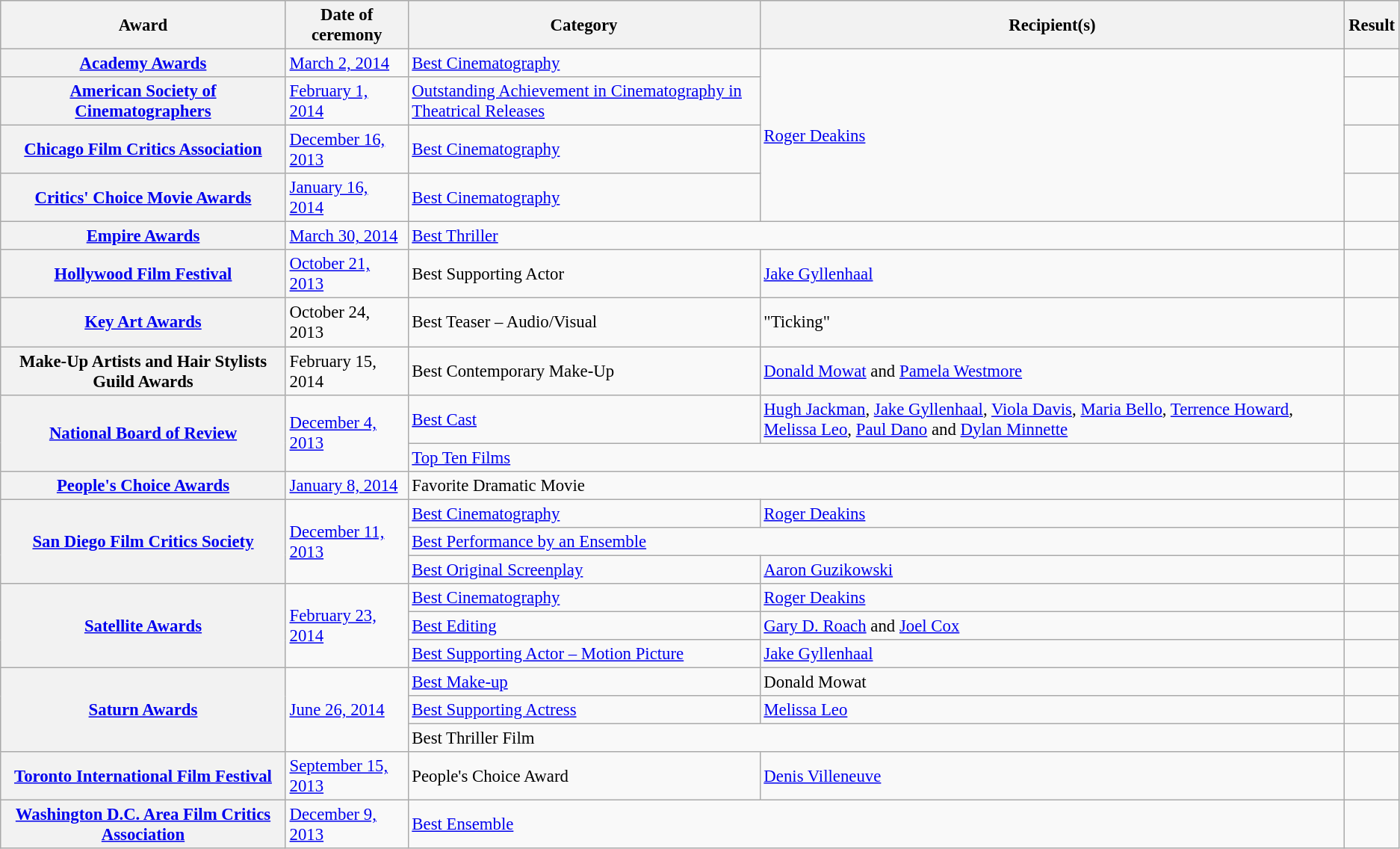<table class="wikitable plainrowheaders" style="font-size: 95%;">
<tr style="background:#ccc; text-align:center;">
<th scope="col">Award</th>
<th scope="col">Date of ceremony</th>
<th scope="col">Category</th>
<th scope="col">Recipient(s)</th>
<th scope="col">Result</th>
</tr>
<tr>
<th scope="row"><a href='#'>Academy Awards</a></th>
<td><a href='#'>March 2, 2014</a></td>
<td><a href='#'>Best Cinematography</a></td>
<td rowspan="4"><a href='#'>Roger Deakins</a></td>
<td></td>
</tr>
<tr>
<th scope="row"><a href='#'>American Society of Cinematographers</a></th>
<td><a href='#'>February 1, 2014</a></td>
<td><a href='#'>Outstanding Achievement in Cinematography in Theatrical Releases</a></td>
<td></td>
</tr>
<tr>
<th scope="row"><a href='#'>Chicago Film Critics Association</a></th>
<td><a href='#'>December 16, 2013</a></td>
<td><a href='#'>Best Cinematography</a></td>
<td></td>
</tr>
<tr>
<th scope="row"><a href='#'>Critics' Choice Movie Awards</a></th>
<td><a href='#'>January 16, 2014</a></td>
<td><a href='#'>Best Cinematography</a></td>
<td></td>
</tr>
<tr>
<th scope="row"><a href='#'>Empire Awards</a></th>
<td><a href='#'>March 30, 2014</a></td>
<td colspan="2"><a href='#'>Best Thriller</a></td>
<td></td>
</tr>
<tr>
<th scope="row"><a href='#'>Hollywood Film Festival</a></th>
<td><a href='#'>October 21, 2013</a></td>
<td>Best Supporting Actor</td>
<td><a href='#'>Jake Gyllenhaal</a></td>
<td></td>
</tr>
<tr>
<th scope="row"><a href='#'>Key Art Awards</a></th>
<td>October 24, 2013</td>
<td>Best Teaser – Audio/Visual</td>
<td>"Ticking"</td>
<td></td>
</tr>
<tr>
<th scope="row">Make-Up Artists and Hair Stylists Guild Awards</th>
<td>February 15, 2014</td>
<td>Best Contemporary Make-Up</td>
<td><a href='#'>Donald Mowat</a> and <a href='#'>Pamela Westmore</a></td>
<td></td>
</tr>
<tr>
<th scope="row" rowspan="2"><a href='#'>National Board of Review</a></th>
<td rowspan="2"><a href='#'>December 4, 2013</a></td>
<td><a href='#'>Best Cast</a></td>
<td><a href='#'>Hugh Jackman</a>, <a href='#'>Jake Gyllenhaal</a>, <a href='#'>Viola Davis</a>, <a href='#'>Maria Bello</a>, <a href='#'>Terrence Howard</a>, <a href='#'>Melissa Leo</a>, <a href='#'>Paul Dano</a> and <a href='#'>Dylan Minnette</a></td>
<td></td>
</tr>
<tr>
<td colspan="2"><a href='#'>Top Ten Films</a></td>
<td></td>
</tr>
<tr>
<th scope="row"><a href='#'>People's Choice Awards</a></th>
<td><a href='#'>January 8, 2014</a></td>
<td colspan="2">Favorite Dramatic Movie</td>
<td></td>
</tr>
<tr>
<th scope="row" rowspan="3"><a href='#'>San Diego Film Critics Society</a></th>
<td rowspan="3"><a href='#'>December 11, 2013</a></td>
<td><a href='#'>Best Cinematography</a></td>
<td><a href='#'>Roger Deakins</a></td>
<td></td>
</tr>
<tr>
<td colspan="2"><a href='#'>Best Performance by an Ensemble</a></td>
<td></td>
</tr>
<tr>
<td><a href='#'>Best Original Screenplay</a></td>
<td><a href='#'>Aaron Guzikowski</a></td>
<td></td>
</tr>
<tr>
<th scope="row" rowspan="3"><a href='#'>Satellite Awards</a></th>
<td rowspan="3"><a href='#'>February 23, 2014</a></td>
<td><a href='#'>Best Cinematography</a></td>
<td><a href='#'>Roger Deakins</a></td>
<td></td>
</tr>
<tr>
<td><a href='#'>Best Editing</a></td>
<td><a href='#'>Gary D. Roach</a> and <a href='#'>Joel Cox</a></td>
<td></td>
</tr>
<tr>
<td><a href='#'>Best Supporting Actor – Motion Picture</a></td>
<td><a href='#'>Jake Gyllenhaal</a></td>
<td></td>
</tr>
<tr>
<th scope="row" rowspan="3"><a href='#'>Saturn Awards</a></th>
<td rowspan="3"><a href='#'>June 26, 2014</a></td>
<td><a href='#'>Best Make-up</a></td>
<td>Donald Mowat</td>
<td></td>
</tr>
<tr>
<td><a href='#'>Best Supporting Actress</a></td>
<td><a href='#'>Melissa Leo</a></td>
<td></td>
</tr>
<tr>
<td colspan="2">Best Thriller Film</td>
<td></td>
</tr>
<tr>
<th scope="row"><a href='#'>Toronto International Film Festival</a></th>
<td><a href='#'>September 15, 2013</a></td>
<td>People's Choice Award</td>
<td><a href='#'>Denis Villeneuve</a></td>
<td></td>
</tr>
<tr>
<th scope="row"><a href='#'>Washington D.C. Area Film Critics Association</a></th>
<td><a href='#'>December 9, 2013</a></td>
<td colspan="2"><a href='#'>Best Ensemble</a></td>
<td></td>
</tr>
</table>
